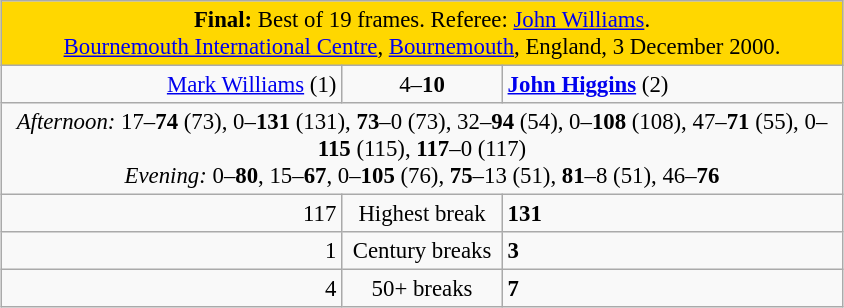<table class="wikitable" style="font-size: 95%; margin: 1em auto 1em auto;">
<tr>
<td colspan="3" align="center" bgcolor="#ffd700"><strong>Final:</strong> Best of 19 frames. Referee: <a href='#'>John Williams</a>.<br><a href='#'>Bournemouth International Centre</a>, <a href='#'>Bournemouth</a>, England, 3 December 2000.</td>
</tr>
<tr>
<td width="220" align="right"><a href='#'>Mark Williams</a> (1)<br></td>
<td width="100" align="center">4–<strong>10</strong></td>
<td width="220"><strong><a href='#'>John Higgins</a></strong> (2)<br></td>
</tr>
<tr>
<td colspan="3" align="center" style="font-size: 100%"><em>Afternoon:</em> 17–<strong>74</strong> (73), 0–<strong>131</strong> (131), <strong>73</strong>–0 (73), 32–<strong>94</strong> (54), 0–<strong>108</strong> (108), 47–<strong>71</strong> (55), 0–<strong>115</strong> (115), <strong>117</strong>–0 (117)<br><em>Evening:</em> 0–<strong>80</strong>, 15–<strong>67</strong>, 0–<strong>105</strong> (76), <strong>75</strong>–13 (51), <strong>81</strong>–8 (51), 46–<strong>76</strong></td>
</tr>
<tr>
<td align="right">117</td>
<td align="center">Highest break</td>
<td align="left"><strong>131</strong></td>
</tr>
<tr>
<td align="right">1</td>
<td align="center">Century breaks</td>
<td align="left"><strong>3</strong></td>
</tr>
<tr>
<td align="right">4</td>
<td align="center">50+ breaks</td>
<td align="left"><strong>7</strong></td>
</tr>
</table>
